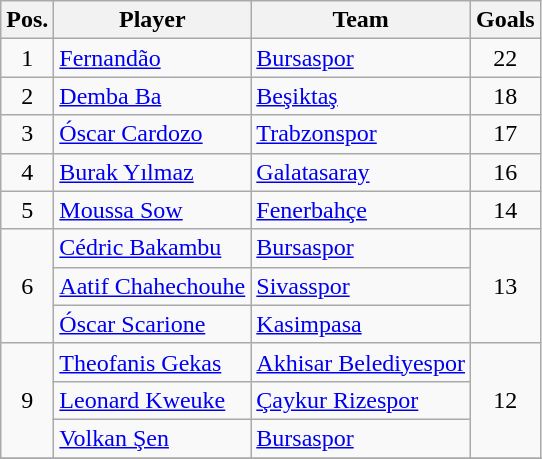<table class="wikitable">
<tr>
<th>Pos.</th>
<th>Player</th>
<th>Team</th>
<th>Goals</th>
</tr>
<tr>
<td align=center>1</td>
<td> <a href='#'>Fernandão</a></td>
<td><a href='#'>Bursaspor</a></td>
<td align=center>22</td>
</tr>
<tr>
<td align=center>2</td>
<td> <a href='#'>Demba Ba</a></td>
<td><a href='#'>Beşiktaş</a></td>
<td align=center>18</td>
</tr>
<tr>
<td align=center>3</td>
<td> <a href='#'>Óscar Cardozo</a></td>
<td><a href='#'>Trabzonspor</a></td>
<td align=center>17</td>
</tr>
<tr>
<td align=center>4</td>
<td> <a href='#'>Burak Yılmaz</a></td>
<td><a href='#'>Galatasaray</a></td>
<td align=center>16</td>
</tr>
<tr>
<td align=center>5</td>
<td> <a href='#'>Moussa Sow</a></td>
<td><a href='#'>Fenerbahçe</a></td>
<td align=center>14</td>
</tr>
<tr>
<td rowspan=3 align=center>6</td>
<td> <a href='#'>Cédric Bakambu</a></td>
<td><a href='#'>Bursaspor</a></td>
<td rowspan=3 align=center>13</td>
</tr>
<tr>
<td> <a href='#'>Aatif Chahechouhe</a></td>
<td><a href='#'>Sivasspor</a></td>
</tr>
<tr>
<td> <a href='#'>Óscar Scarione</a></td>
<td><a href='#'>Kasimpasa</a></td>
</tr>
<tr>
<td rowspan=3 align=center>9</td>
<td> <a href='#'>Theofanis Gekas</a></td>
<td><a href='#'>Akhisar Belediyespor</a></td>
<td rowspan=3 align=center>12</td>
</tr>
<tr>
<td> <a href='#'>Leonard Kweuke</a></td>
<td><a href='#'>Çaykur Rizespor</a></td>
</tr>
<tr>
<td> <a href='#'>Volkan Şen</a></td>
<td><a href='#'>Bursaspor</a></td>
</tr>
<tr>
</tr>
</table>
